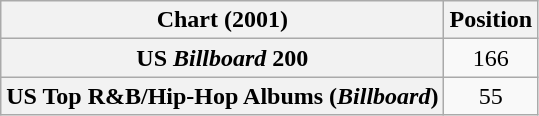<table class="wikitable plainrowheaders sortable" style="text-align:center">
<tr>
<th scope="col">Chart (2001)</th>
<th scope="col">Position</th>
</tr>
<tr>
<th scope="row">US <em>Billboard</em> 200</th>
<td>166</td>
</tr>
<tr>
<th scope="row">US Top R&B/Hip-Hop Albums (<em>Billboard</em>)</th>
<td>55</td>
</tr>
</table>
